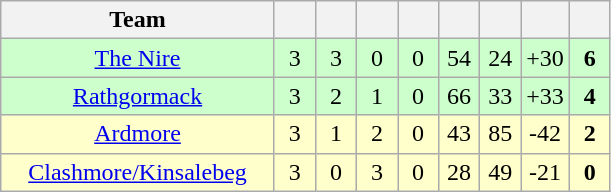<table class="wikitable" style="text-align:center">
<tr>
<th style="width:175px;">Team</th>
<th width="20"></th>
<th width="20"></th>
<th width="20"></th>
<th width="20"></th>
<th width="20"></th>
<th width="20"></th>
<th width="20"></th>
<th width="20"></th>
</tr>
<tr style="background:#cfc;">
<td><a href='#'>The Nire</a></td>
<td>3</td>
<td>3</td>
<td>0</td>
<td>0</td>
<td>54</td>
<td>24</td>
<td>+30</td>
<td><strong>6</strong></td>
</tr>
<tr style="background:#cfc;">
<td><a href='#'>Rathgormack</a></td>
<td>3</td>
<td>2</td>
<td>1</td>
<td>0</td>
<td>66</td>
<td>33</td>
<td>+33</td>
<td><strong>4</strong></td>
</tr>
<tr style="background:#ffffcc;">
<td><a href='#'>Ardmore</a></td>
<td>3</td>
<td>1</td>
<td>2</td>
<td>0</td>
<td>43</td>
<td>85</td>
<td>-42</td>
<td><strong>2</strong></td>
</tr>
<tr style="background:#ffffcc;">
<td><a href='#'>Clashmore/Kinsalebeg</a></td>
<td>3</td>
<td>0</td>
<td>3</td>
<td>0</td>
<td>28</td>
<td>49</td>
<td>-21</td>
<td><strong>0</strong></td>
</tr>
</table>
